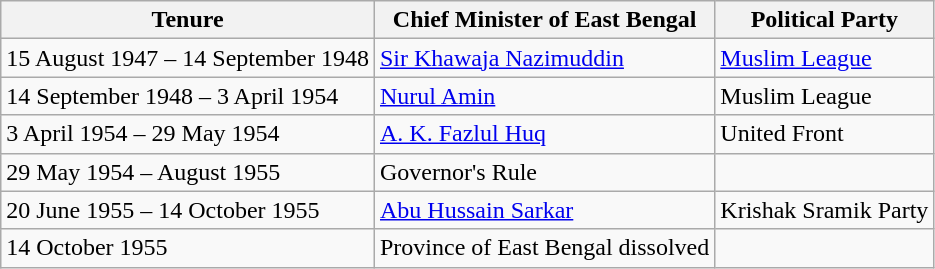<table class="wikitable">
<tr>
<th>Tenure</th>
<th>Chief Minister of East Bengal</th>
<th>Political Party</th>
</tr>
<tr>
<td>15 August 1947 – 14 September 1948</td>
<td><a href='#'>Sir Khawaja Nazimuddin</a></td>
<td><a href='#'>Muslim League</a></td>
</tr>
<tr>
<td>14 September 1948 – 3 April 1954</td>
<td><a href='#'>Nurul Amin</a></td>
<td>Muslim League</td>
</tr>
<tr>
<td>3 April 1954 – 29 May 1954</td>
<td><a href='#'>A. K. Fazlul Huq</a></td>
<td>United Front</td>
</tr>
<tr>
<td>29 May 1954 – August 1955</td>
<td>Governor's Rule</td>
<td></td>
</tr>
<tr>
<td>20 June 1955 – 14 October 1955</td>
<td><a href='#'>Abu Hussain Sarkar</a></td>
<td>Krishak Sramik Party</td>
</tr>
<tr>
<td>14 October 1955</td>
<td>Province of East Bengal dissolved</td>
<td></td>
</tr>
</table>
